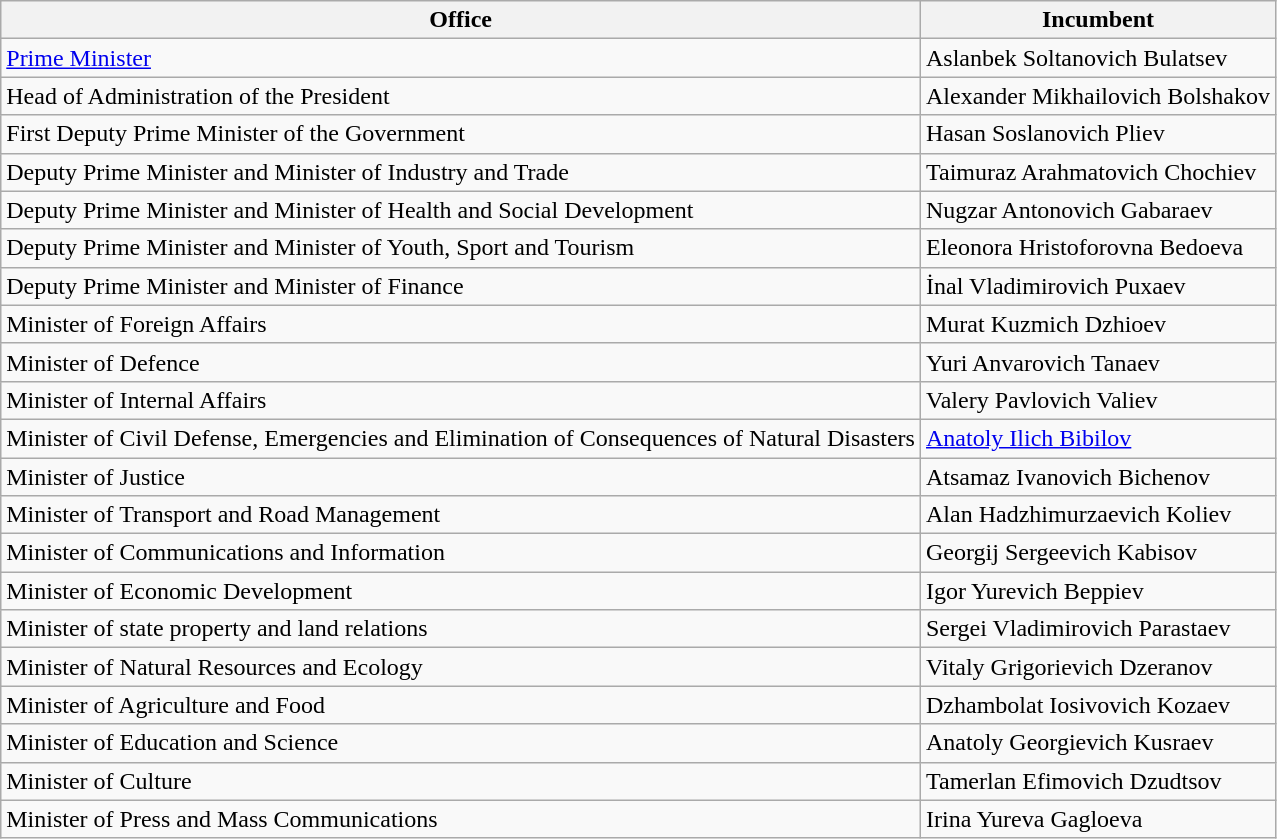<table class=wikitable>
<tr>
<th>Office</th>
<th>Incumbent</th>
</tr>
<tr>
<td><a href='#'>Prime Minister</a></td>
<td>Aslanbek Soltanovich Bulatsev</td>
</tr>
<tr>
<td>Head of Administration of the President</td>
<td>Alexander Mikhailovich Bolshakov</td>
</tr>
<tr>
<td>First Deputy Prime Minister of the Government</td>
<td>Hasan Soslanovich Pliev</td>
</tr>
<tr>
<td>Deputy Prime Minister and Minister of Industry and Trade</td>
<td>Taimuraz Arahmatovich Chochiev</td>
</tr>
<tr>
<td>Deputy Prime Minister and Minister of Health and Social Development</td>
<td>Nugzar Antonovich Gabaraev</td>
</tr>
<tr>
<td>Deputy Prime Minister and Minister of Youth, Sport and Tourism</td>
<td>Eleonora Hristoforovna Bedoeva</td>
</tr>
<tr>
<td>Deputy Prime Minister and Minister of Finance</td>
<td>İnal Vladimirovich Puxaev</td>
</tr>
<tr>
<td>Minister of Foreign Affairs</td>
<td>Murat Kuzmich Dzhioev</td>
</tr>
<tr>
<td>Minister of Defence</td>
<td>Yuri Anvarovich Tanaev</td>
</tr>
<tr>
<td>Minister of Internal Affairs</td>
<td>Valery Pavlovich Valiev</td>
</tr>
<tr>
<td>Minister of Civil Defense, Emergencies and Elimination of Consequences of Natural Disasters</td>
<td><a href='#'>Anatoly Ilich Bibilov</a></td>
</tr>
<tr>
<td>Minister of Justice</td>
<td>Atsamaz Ivanovich Bichenov</td>
</tr>
<tr>
<td>Minister of Transport and Road Management</td>
<td>Alan Hadzhimurzaevich Koliev</td>
</tr>
<tr>
<td>Minister of Communications and Information</td>
<td>Georgij Sergeevich Kabisov</td>
</tr>
<tr>
<td>Minister of Economic Development</td>
<td>Igor Yurevich Beppiev</td>
</tr>
<tr>
<td>Minister of state property and land relations</td>
<td>Sergei Vladimirovich Parastaev</td>
</tr>
<tr>
<td>Minister of Natural Resources and Ecology</td>
<td>Vitaly Grigorievich Dzeranov</td>
</tr>
<tr>
<td>Minister of Agriculture and Food</td>
<td>Dzhambolat Iosivovich Kozaev</td>
</tr>
<tr>
<td>Minister of Education and Science</td>
<td>Anatoly Georgievich Kusraev</td>
</tr>
<tr>
<td>Minister of Culture</td>
<td>Tamerlan Efimovich Dzudtsov</td>
</tr>
<tr>
<td>Minister of Press and Mass Communications</td>
<td>Irina Yureva Gagloeva</td>
</tr>
</table>
